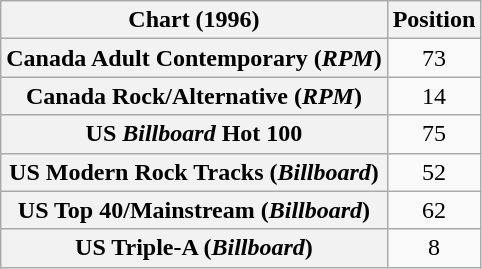<table class="wikitable sortable plainrowheaders" style="text-align:center">
<tr>
<th>Chart (1996)</th>
<th>Position</th>
</tr>
<tr>
<th scope="row">Canada Adult Contemporary (<em>RPM</em>)</th>
<td>73</td>
</tr>
<tr>
<th scope="row">Canada Rock/Alternative (<em>RPM</em>)</th>
<td>14</td>
</tr>
<tr>
<th scope="row">US <em>Billboard</em> Hot 100</th>
<td>75</td>
</tr>
<tr>
<th scope="row">US Modern Rock Tracks (<em>Billboard</em>)</th>
<td>52</td>
</tr>
<tr>
<th scope="row">US Top 40/Mainstream (<em>Billboard</em>)</th>
<td>62</td>
</tr>
<tr>
<th scope="row">US Triple-A (<em>Billboard</em>)</th>
<td>8</td>
</tr>
</table>
